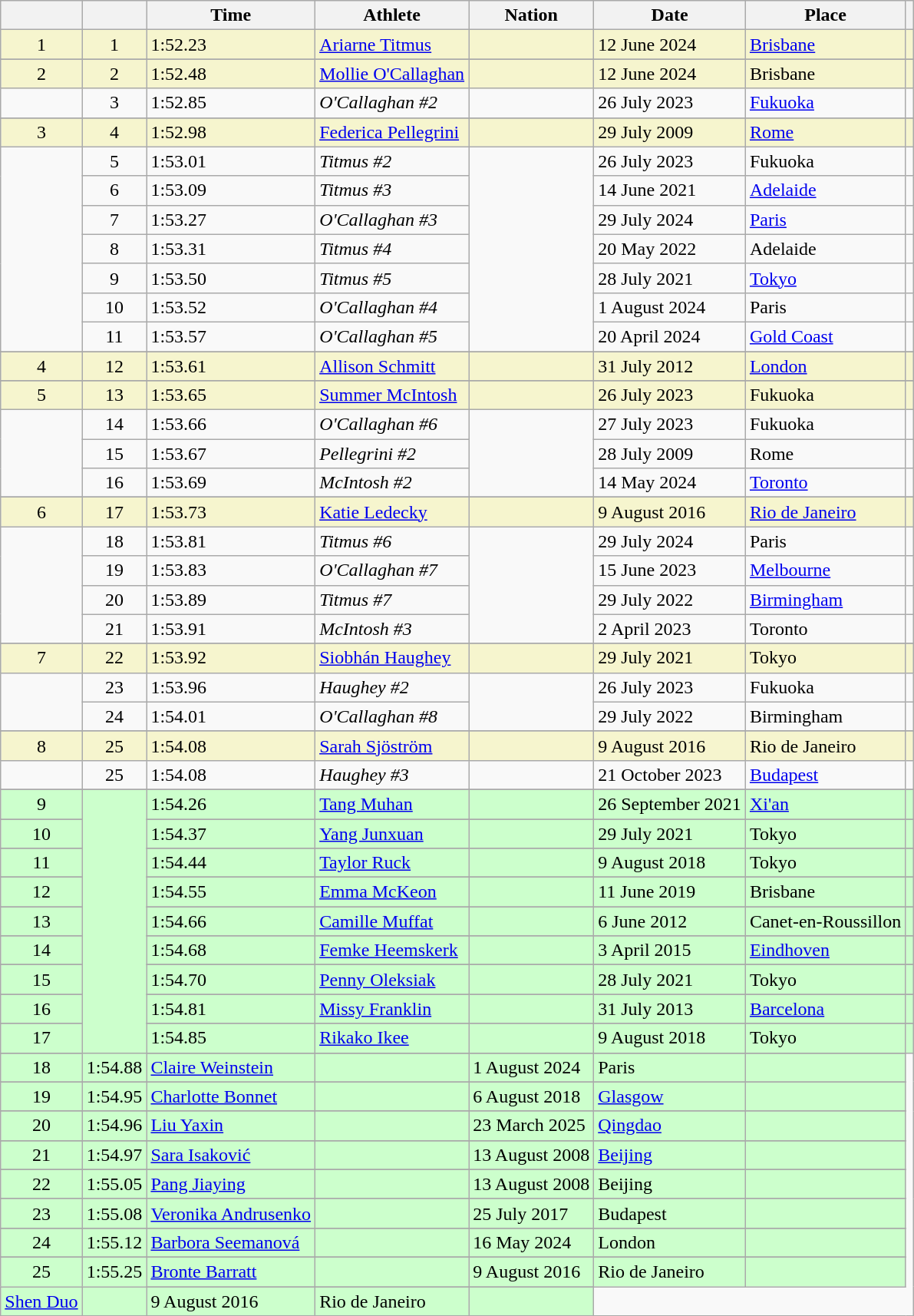<table class="wikitable sortable">
<tr>
<th></th>
<th></th>
<th>Time</th>
<th>Athlete</th>
<th>Nation</th>
<th>Date</th>
<th>Place</th>
<th class="unsortable"></th>
</tr>
<tr bgcolor=f6F5CE>
<td align=center>1</td>
<td align=center>1</td>
<td>1:52.23</td>
<td><a href='#'>Ariarne Titmus</a></td>
<td></td>
<td>12 June 2024</td>
<td><a href='#'>Brisbane</a></td>
<td></td>
</tr>
<tr>
</tr>
<tr bgcolor=f6F5CE>
<td align=center>2</td>
<td align=center>2</td>
<td>1:52.48</td>
<td><a href='#'>Mollie O'Callaghan</a></td>
<td></td>
<td>12 June 2024</td>
<td>Brisbane</td>
<td></td>
</tr>
<tr>
<td align=center></td>
<td align=center>3</td>
<td>1:52.85</td>
<td><em>O'Callaghan #2</em></td>
<td></td>
<td>26 July 2023</td>
<td><a href='#'>Fukuoka</a></td>
<td></td>
</tr>
<tr>
</tr>
<tr bgcolor=f6F5CE>
<td align=center>3</td>
<td align=center>4</td>
<td>1:52.98</td>
<td><a href='#'>Federica Pellegrini</a></td>
<td></td>
<td>29 July 2009</td>
<td><a href='#'>Rome</a></td>
<td></td>
</tr>
<tr>
<td rowspan="7"></td>
<td align=center>5</td>
<td>1:53.01</td>
<td><em>Titmus #2</em></td>
<td rowspan="7"></td>
<td>26 July 2023</td>
<td>Fukuoka</td>
<td></td>
</tr>
<tr>
<td align=center>6</td>
<td>1:53.09</td>
<td><em>Titmus #3</em></td>
<td>14 June 2021</td>
<td><a href='#'>Adelaide</a></td>
<td></td>
</tr>
<tr>
<td align=center>7</td>
<td>1:53.27</td>
<td><em>O'Callaghan #3</em></td>
<td>29 July 2024</td>
<td><a href='#'>Paris</a></td>
<td></td>
</tr>
<tr>
<td align=center>8</td>
<td>1:53.31</td>
<td><em>Titmus #4</em></td>
<td>20 May 2022</td>
<td>Adelaide</td>
<td></td>
</tr>
<tr>
<td align=center>9</td>
<td>1:53.50</td>
<td><em>Titmus #5</em></td>
<td>28 July 2021</td>
<td><a href='#'>Tokyo</a></td>
<td></td>
</tr>
<tr>
<td align=center>10</td>
<td>1:53.52</td>
<td><em>O'Callaghan #4</em></td>
<td>1 August 2024</td>
<td>Paris</td>
<td></td>
</tr>
<tr>
<td align=center>11</td>
<td>1:53.57</td>
<td><em>O'Callaghan #5</em></td>
<td>20 April 2024</td>
<td><a href='#'>Gold Coast</a></td>
<td></td>
</tr>
<tr>
</tr>
<tr bgcolor=f6F5CE>
<td align=center>4</td>
<td align=center>12</td>
<td>1:53.61</td>
<td><a href='#'>Allison Schmitt</a></td>
<td></td>
<td>31 July 2012</td>
<td><a href='#'>London</a></td>
<td></td>
</tr>
<tr>
</tr>
<tr bgcolor=f6F5CE>
<td align=center>5</td>
<td align=center>13</td>
<td>1:53.65</td>
<td><a href='#'>Summer McIntosh</a></td>
<td></td>
<td>26 July 2023</td>
<td>Fukuoka</td>
<td></td>
</tr>
<tr>
<td rowspan="3"></td>
<td align=center>14</td>
<td>1:53.66</td>
<td><em>O'Callaghan #6</em></td>
<td rowspan="3"></td>
<td>27 July 2023</td>
<td>Fukuoka</td>
<td></td>
</tr>
<tr>
<td align=center>15</td>
<td>1:53.67</td>
<td><em>Pellegrini #2</em></td>
<td>28 July 2009</td>
<td>Rome</td>
<td></td>
</tr>
<tr>
<td align=center>16</td>
<td>1:53.69</td>
<td><em>McIntosh #2</em></td>
<td>14 May 2024</td>
<td><a href='#'>Toronto</a></td>
<td></td>
</tr>
<tr>
</tr>
<tr bgcolor=f6F5CE>
<td align=center>6</td>
<td align=center>17</td>
<td>1:53.73</td>
<td><a href='#'>Katie Ledecky</a></td>
<td></td>
<td>9 August 2016</td>
<td><a href='#'>Rio de Janeiro</a></td>
<td></td>
</tr>
<tr>
<td rowspan="4"></td>
<td align=center>18</td>
<td>1:53.81</td>
<td><em>Titmus #6</em></td>
<td rowspan="4"></td>
<td>29 July 2024</td>
<td>Paris</td>
<td></td>
</tr>
<tr>
<td align=center>19</td>
<td>1:53.83</td>
<td><em>O'Callaghan #7</em></td>
<td>15 June 2023</td>
<td><a href='#'>Melbourne</a></td>
<td></td>
</tr>
<tr>
<td align=center>20</td>
<td>1:53.89</td>
<td><em>Titmus #7</em></td>
<td>29 July 2022</td>
<td><a href='#'>Birmingham</a></td>
<td></td>
</tr>
<tr>
<td align=center>21</td>
<td>1:53.91</td>
<td><em>McIntosh #3</em></td>
<td>2 April 2023</td>
<td>Toronto</td>
<td></td>
</tr>
<tr>
</tr>
<tr bgcolor=f6F5CE>
<td align=center>7</td>
<td align=center>22</td>
<td>1:53.92</td>
<td><a href='#'>Siobhán Haughey</a></td>
<td></td>
<td>29 July 2021</td>
<td>Tokyo</td>
<td></td>
</tr>
<tr>
<td rowspan="2"></td>
<td align=center>23</td>
<td>1:53.96</td>
<td><em>Haughey #2</em></td>
<td rowspan="2"></td>
<td>26 July 2023</td>
<td>Fukuoka</td>
<td></td>
</tr>
<tr>
<td align=center>24</td>
<td>1:54.01</td>
<td><em>O'Callaghan #8</em></td>
<td>29 July 2022</td>
<td>Birmingham</td>
<td></td>
</tr>
<tr>
</tr>
<tr bgcolor=f6F5CE>
<td align=center>8</td>
<td align=center>25</td>
<td>1:54.08</td>
<td><a href='#'>Sarah Sjöström</a></td>
<td></td>
<td>9 August 2016</td>
<td>Rio de Janeiro</td>
<td></td>
</tr>
<tr>
<td align=center></td>
<td align=center>25</td>
<td>1:54.08</td>
<td><em>Haughey #3</em></td>
<td></td>
<td>21 October 2023</td>
<td><a href='#'>Budapest</a></td>
<td></td>
</tr>
<tr>
</tr>
<tr bgcolor=CCFFCC>
<td align=center>9</td>
<td rowspan="18" align=center></td>
<td>1:54.26</td>
<td><a href='#'>Tang Muhan</a></td>
<td></td>
<td>26 September 2021</td>
<td><a href='#'>Xi'an</a></td>
<td></td>
</tr>
<tr>
</tr>
<tr bgcolor=CCFFCC>
<td align=center>10</td>
<td>1:54.37</td>
<td><a href='#'>Yang Junxuan</a></td>
<td></td>
<td>29 July 2021</td>
<td>Tokyo</td>
<td></td>
</tr>
<tr>
</tr>
<tr bgcolor=CCFFCC>
<td align=center>11</td>
<td>1:54.44</td>
<td><a href='#'>Taylor Ruck</a></td>
<td></td>
<td>9 August 2018</td>
<td>Tokyo</td>
<td></td>
</tr>
<tr>
</tr>
<tr bgcolor=CCFFCC>
<td align=center>12</td>
<td>1:54.55</td>
<td><a href='#'>Emma McKeon</a></td>
<td></td>
<td>11 June 2019</td>
<td>Brisbane</td>
<td></td>
</tr>
<tr>
</tr>
<tr bgcolor=CCFFCC>
<td align=center>13</td>
<td>1:54.66</td>
<td><a href='#'>Camille Muffat</a></td>
<td></td>
<td>6 June 2012</td>
<td>Canet-en-Roussillon</td>
<td></td>
</tr>
<tr>
</tr>
<tr bgcolor=CCFFCC>
<td align=center>14</td>
<td>1:54.68</td>
<td><a href='#'>Femke Heemskerk</a></td>
<td></td>
<td>3 April 2015</td>
<td><a href='#'>Eindhoven</a></td>
<td></td>
</tr>
<tr>
</tr>
<tr bgcolor=CCFFCC>
<td align=center>15</td>
<td>1:54.70</td>
<td><a href='#'>Penny Oleksiak</a></td>
<td></td>
<td>28 July 2021</td>
<td>Tokyo</td>
<td></td>
</tr>
<tr>
</tr>
<tr bgcolor=CCFFCC>
<td align=center>16</td>
<td>1:54.81</td>
<td><a href='#'>Missy Franklin</a></td>
<td></td>
<td>31 July 2013</td>
<td><a href='#'>Barcelona</a></td>
<td></td>
</tr>
<tr>
</tr>
<tr bgcolor=CCFFCC>
<td align=center>17</td>
<td>1:54.85</td>
<td><a href='#'>Rikako Ikee</a></td>
<td></td>
<td>9 August 2018</td>
<td>Tokyo</td>
<td></td>
</tr>
<tr>
</tr>
<tr bgcolor=CCFFCC>
<td align=center>18</td>
<td>1:54.88</td>
<td><a href='#'>Claire Weinstein</a></td>
<td></td>
<td>1 August 2024</td>
<td>Paris</td>
<td></td>
</tr>
<tr>
</tr>
<tr bgcolor=CCFFCC>
<td align=center>19</td>
<td>1:54.95</td>
<td><a href='#'>Charlotte Bonnet</a></td>
<td></td>
<td>6 August 2018</td>
<td><a href='#'>Glasgow</a></td>
<td></td>
</tr>
<tr>
</tr>
<tr bgcolor=CCFFCC>
<td align=center>20</td>
<td>1:54.96</td>
<td><a href='#'>Liu Yaxin</a></td>
<td></td>
<td>23 March 2025</td>
<td><a href='#'>Qingdao</a></td>
<td></td>
</tr>
<tr>
</tr>
<tr bgcolor=CCFFCC>
<td align=center>21</td>
<td>1:54.97</td>
<td><a href='#'>Sara Isaković</a></td>
<td></td>
<td>13 August 2008</td>
<td><a href='#'>Beijing</a></td>
<td></td>
</tr>
<tr>
</tr>
<tr bgcolor=CCFFCC>
<td align=center>22</td>
<td>1:55.05</td>
<td><a href='#'>Pang Jiaying</a></td>
<td></td>
<td>13 August 2008</td>
<td>Beijing</td>
<td></td>
</tr>
<tr>
</tr>
<tr bgcolor=CCFFCC>
<td align=center>23</td>
<td>1:55.08</td>
<td><a href='#'>Veronika Andrusenko</a></td>
<td></td>
<td>25 July 2017</td>
<td>Budapest</td>
<td></td>
</tr>
<tr>
</tr>
<tr bgcolor=CCFFCC>
<td align=center>24</td>
<td>1:55.12</td>
<td><a href='#'>Barbora Seemanová</a></td>
<td></td>
<td>16 May 2024</td>
<td>London</td>
<td></td>
</tr>
<tr>
</tr>
<tr bgcolor=CCFFCC>
<td rowspan="2" align=center>25</td>
<td rowspan="2">1:55.25</td>
<td><a href='#'>Bronte Barratt</a></td>
<td></td>
<td>9 August 2016</td>
<td>Rio de Janeiro</td>
<td></td>
</tr>
<tr>
</tr>
<tr bgcolor=CCFFCC>
<td><a href='#'>Shen Duo</a></td>
<td></td>
<td>9 August 2016</td>
<td>Rio de Janeiro</td>
<td></td>
</tr>
<tr>
</tr>
</table>
